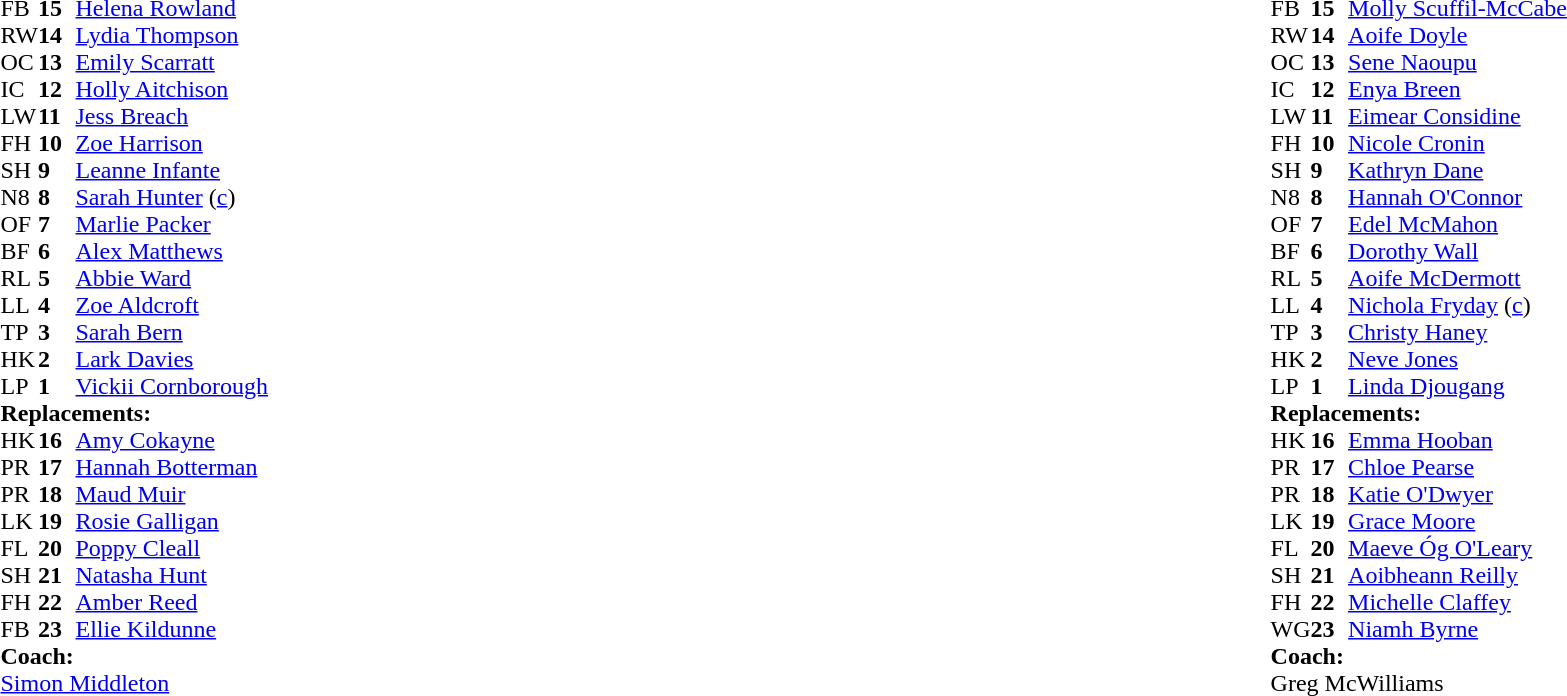<table style="width:100%">
<tr>
<td style="vertical-align:top; width:50%"><br><table cellspacing="0" cellpadding="0">
<tr>
<th width="25"></th>
<th width="25"></th>
</tr>
<tr>
<td>FB</td>
<td><strong>15</strong></td>
<td><a href='#'>Helena Rowland</a></td>
</tr>
<tr>
<td>RW</td>
<td><strong>14</strong></td>
<td><a href='#'>Lydia Thompson</a></td>
</tr>
<tr>
<td>OC</td>
<td><strong>13</strong></td>
<td><a href='#'>Emily Scarratt</a></td>
<td></td>
<td></td>
<td></td>
</tr>
<tr>
<td>IC</td>
<td><strong>12</strong></td>
<td><a href='#'>Holly Aitchison</a></td>
<td></td>
<td></td>
<td></td>
<td></td>
</tr>
<tr>
<td>LW</td>
<td><strong>11</strong></td>
<td><a href='#'>Jess Breach</a></td>
<td></td>
<td></td>
</tr>
<tr>
<td>FH</td>
<td><strong>10</strong></td>
<td><a href='#'>Zoe Harrison</a></td>
</tr>
<tr>
<td>SH</td>
<td><strong>9</strong></td>
<td><a href='#'>Leanne Infante</a></td>
<td></td>
<td></td>
</tr>
<tr>
<td>N8</td>
<td><strong>8</strong></td>
<td><a href='#'>Sarah Hunter</a> (<a href='#'>c</a>)</td>
<td></td>
<td></td>
</tr>
<tr>
<td>OF</td>
<td><strong>7</strong></td>
<td><a href='#'>Marlie Packer</a></td>
</tr>
<tr>
<td>BF</td>
<td><strong>6</strong></td>
<td><a href='#'>Alex Matthews</a></td>
</tr>
<tr>
<td>RL</td>
<td><strong>5</strong></td>
<td><a href='#'>Abbie Ward</a></td>
<td></td>
<td></td>
</tr>
<tr>
<td>LL</td>
<td><strong>4</strong></td>
<td><a href='#'>Zoe Aldcroft</a></td>
</tr>
<tr>
<td>TP</td>
<td><strong>3</strong></td>
<td><a href='#'>Sarah Bern</a></td>
<td></td>
<td></td>
</tr>
<tr>
<td>HK</td>
<td><strong>2</strong></td>
<td><a href='#'>Lark Davies</a></td>
<td></td>
<td></td>
</tr>
<tr>
<td>LP</td>
<td><strong>1</strong></td>
<td><a href='#'>Vickii Cornborough</a></td>
<td></td>
<td></td>
</tr>
<tr>
<td colspan="3"><strong>Replacements:</strong></td>
</tr>
<tr>
<td>HK</td>
<td><strong>16</strong></td>
<td><a href='#'>Amy Cokayne</a></td>
<td></td>
<td></td>
</tr>
<tr>
<td>PR</td>
<td><strong>17</strong></td>
<td><a href='#'>Hannah Botterman</a></td>
<td></td>
<td></td>
</tr>
<tr>
<td>PR</td>
<td><strong>18</strong></td>
<td><a href='#'>Maud Muir</a></td>
<td></td>
<td></td>
</tr>
<tr>
<td>LK</td>
<td><strong>19</strong></td>
<td><a href='#'>Rosie Galligan</a></td>
<td></td>
<td></td>
</tr>
<tr>
<td>FL</td>
<td><strong>20</strong></td>
<td><a href='#'>Poppy Cleall</a></td>
<td></td>
<td></td>
</tr>
<tr>
<td>SH</td>
<td><strong>21</strong></td>
<td><a href='#'>Natasha Hunt</a></td>
<td></td>
<td></td>
</tr>
<tr>
<td>FH</td>
<td><strong>22</strong></td>
<td><a href='#'>Amber Reed</a></td>
<td></td>
<td></td>
</tr>
<tr>
<td>FB</td>
<td><strong>23</strong></td>
<td><a href='#'>Ellie Kildunne</a></td>
<td></td>
<td></td>
</tr>
<tr>
<td colspan="3"><strong>Coach:</strong></td>
</tr>
<tr>
<td colspan="3"><a href='#'>Simon Middleton</a></td>
</tr>
</table>
</td>
<td style="vertical-align:top"></td>
<td style="vertical-align:top; width:50%"><br><table cellspacing="0" cellpadding="0" style="margin:auto">
<tr>
<th width="25"></th>
<th width="25"></th>
</tr>
<tr>
<td>FB</td>
<td><strong>15</strong></td>
<td><a href='#'>Molly Scuffil-McCabe</a></td>
</tr>
<tr>
<td>RW</td>
<td><strong>14</strong></td>
<td><a href='#'>Aoife Doyle</a></td>
</tr>
<tr>
<td>OC</td>
<td><strong>13</strong></td>
<td><a href='#'>Sene Naoupu</a></td>
<td></td>
</tr>
<tr>
<td>IC</td>
<td><strong>12</strong></td>
<td><a href='#'>Enya Breen</a></td>
</tr>
<tr>
<td>LW</td>
<td><strong>11</strong></td>
<td><a href='#'>Eimear Considine</a></td>
<td></td>
<td></td>
</tr>
<tr>
<td>FH</td>
<td><strong>10</strong></td>
<td><a href='#'>Nicole Cronin</a></td>
<td></td>
<td></td>
</tr>
<tr>
<td>SH</td>
<td><strong>9</strong></td>
<td><a href='#'>Kathryn Dane</a></td>
<td></td>
<td></td>
</tr>
<tr>
<td>N8</td>
<td><strong>8</strong></td>
<td><a href='#'>Hannah O'Connor</a></td>
</tr>
<tr>
<td>OF</td>
<td><strong>7</strong></td>
<td><a href='#'>Edel McMahon</a></td>
</tr>
<tr>
<td>BF</td>
<td><strong>6</strong></td>
<td><a href='#'>Dorothy Wall</a></td>
<td></td>
<td></td>
</tr>
<tr>
<td>RL</td>
<td><strong>5</strong></td>
<td><a href='#'>Aoife McDermott</a></td>
<td></td>
<td></td>
</tr>
<tr>
<td>LL</td>
<td><strong>4</strong></td>
<td><a href='#'>Nichola Fryday</a> (<a href='#'>c</a>)</td>
</tr>
<tr>
<td>TP</td>
<td><strong>3</strong></td>
<td><a href='#'>Christy Haney</a></td>
<td></td>
<td></td>
</tr>
<tr>
<td>HK</td>
<td><strong>2</strong></td>
<td><a href='#'>Neve Jones</a></td>
<td></td>
<td></td>
</tr>
<tr>
<td>LP</td>
<td><strong>1</strong></td>
<td><a href='#'>Linda Djougang</a></td>
<td></td>
<td></td>
</tr>
<tr>
<td colspan="3"><strong>Replacements:</strong></td>
</tr>
<tr>
<td>HK</td>
<td><strong>16</strong></td>
<td><a href='#'>Emma Hooban</a></td>
<td></td>
<td></td>
</tr>
<tr>
<td>PR</td>
<td><strong>17</strong></td>
<td><a href='#'>Chloe Pearse</a></td>
<td></td>
<td></td>
</tr>
<tr>
<td>PR</td>
<td><strong>18</strong></td>
<td><a href='#'>Katie O'Dwyer</a></td>
<td></td>
<td></td>
</tr>
<tr>
<td>LK</td>
<td><strong>19</strong></td>
<td><a href='#'>Grace Moore</a></td>
<td></td>
<td></td>
</tr>
<tr>
<td>FL</td>
<td><strong>20</strong></td>
<td><a href='#'>Maeve Óg O'Leary</a></td>
<td></td>
<td></td>
</tr>
<tr>
<td>SH</td>
<td><strong>21</strong></td>
<td><a href='#'>Aoibheann Reilly</a></td>
<td></td>
<td></td>
</tr>
<tr>
<td>FH</td>
<td><strong>22</strong></td>
<td><a href='#'>Michelle Claffey</a></td>
<td></td>
<td></td>
</tr>
<tr>
<td>WG</td>
<td><strong>23</strong></td>
<td><a href='#'>Niamh Byrne</a></td>
<td></td>
<td></td>
</tr>
<tr>
<td colspan="3"><strong>Coach:</strong></td>
</tr>
<tr>
<td colspan="3">Greg McWilliams</td>
</tr>
</table>
</td>
</tr>
</table>
